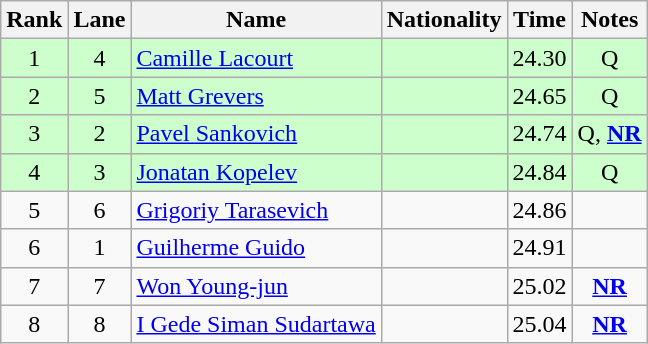<table class="wikitable sortable" style="text-align:center">
<tr>
<th>Rank</th>
<th>Lane</th>
<th>Name</th>
<th>Nationality</th>
<th>Time</th>
<th>Notes</th>
</tr>
<tr bgcolor=ccffcc>
<td>1</td>
<td>4</td>
<td align=left><a href='#'>Camille Lacourt</a></td>
<td align=left></td>
<td>24.30</td>
<td>Q</td>
</tr>
<tr bgcolor=ccffcc>
<td>2</td>
<td>5</td>
<td align=left><a href='#'>Matt Grevers</a></td>
<td align=left></td>
<td>24.65</td>
<td>Q</td>
</tr>
<tr bgcolor=ccffcc>
<td>3</td>
<td>2</td>
<td align=left><a href='#'>Pavel Sankovich</a></td>
<td align=left></td>
<td>24.74</td>
<td>Q, <strong><a href='#'>NR</a></strong></td>
</tr>
<tr bgcolor=ccffcc>
<td>4</td>
<td>3</td>
<td align=left><a href='#'>Jonatan Kopelev</a></td>
<td align=left></td>
<td>24.84</td>
<td>Q</td>
</tr>
<tr>
<td>5</td>
<td>6</td>
<td align=left><a href='#'>Grigoriy Tarasevich</a></td>
<td align=left></td>
<td>24.86</td>
<td></td>
</tr>
<tr>
<td>6</td>
<td>1</td>
<td align=left><a href='#'>Guilherme Guido</a></td>
<td align=left></td>
<td>24.91</td>
<td></td>
</tr>
<tr>
<td>7</td>
<td>7</td>
<td align=left><a href='#'>Won Young-jun</a></td>
<td align=left></td>
<td>25.02</td>
<td><strong><a href='#'>NR</a></strong></td>
</tr>
<tr>
<td>8</td>
<td>8</td>
<td align=left><a href='#'>I Gede Siman Sudartawa</a></td>
<td align=left></td>
<td>25.04</td>
<td><strong><a href='#'>NR</a></strong></td>
</tr>
</table>
